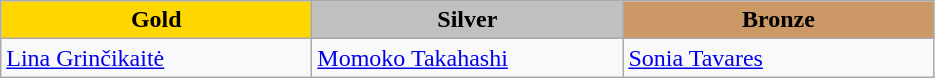<table class="wikitable" style="text-align:left">
<tr align="center">
<td width=200 bgcolor=gold><strong>Gold</strong></td>
<td width=200 bgcolor=silver><strong>Silver</strong></td>
<td width=200 bgcolor=CC9966><strong>Bronze</strong></td>
</tr>
<tr>
<td><a href='#'>Lina Grinčikaitė</a><br><em></em></td>
<td><a href='#'>Momoko Takahashi</a><br><em></em></td>
<td><a href='#'>Sonia Tavares</a><br><em></em></td>
</tr>
</table>
